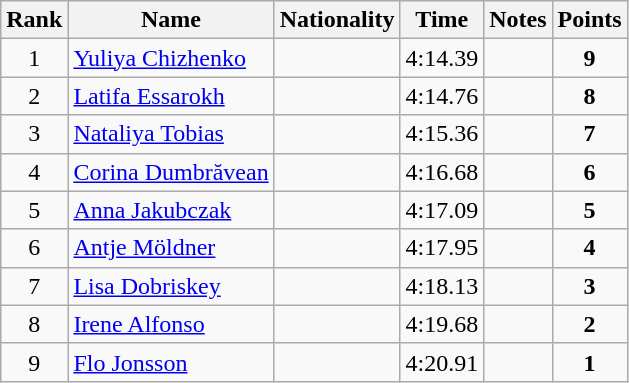<table class="wikitable sortable" style="text-align:center">
<tr>
<th>Rank</th>
<th>Name</th>
<th>Nationality</th>
<th>Time</th>
<th>Notes</th>
<th>Points</th>
</tr>
<tr>
<td>1</td>
<td align=left><a href='#'>Yuliya Chizhenko</a></td>
<td align=left></td>
<td>4:14.39</td>
<td></td>
<td><strong>9</strong></td>
</tr>
<tr>
<td>2</td>
<td align=left><a href='#'>Latifa Essarokh</a></td>
<td align=left></td>
<td>4:14.76</td>
<td></td>
<td><strong>8</strong></td>
</tr>
<tr>
<td>3</td>
<td align=left><a href='#'>Nataliya Tobias</a></td>
<td align=left></td>
<td>4:15.36</td>
<td></td>
<td><strong>7</strong></td>
</tr>
<tr>
<td>4</td>
<td align=left><a href='#'>Corina Dumbrăvean</a></td>
<td align=left></td>
<td>4:16.68</td>
<td></td>
<td><strong>6</strong></td>
</tr>
<tr>
<td>5</td>
<td align=left><a href='#'>Anna Jakubczak</a></td>
<td align=left></td>
<td>4:17.09</td>
<td></td>
<td><strong>5</strong></td>
</tr>
<tr>
<td>6</td>
<td align=left><a href='#'>Antje Möldner</a></td>
<td align=left></td>
<td>4:17.95</td>
<td></td>
<td><strong>4</strong></td>
</tr>
<tr>
<td>7</td>
<td align=left><a href='#'>Lisa Dobriskey</a></td>
<td align=left></td>
<td>4:18.13</td>
<td></td>
<td><strong>3</strong></td>
</tr>
<tr>
<td>8</td>
<td align=left><a href='#'>Irene Alfonso</a></td>
<td align=left></td>
<td>4:19.68</td>
<td></td>
<td><strong>2</strong></td>
</tr>
<tr>
<td>9</td>
<td align=left><a href='#'>Flo Jonsson</a></td>
<td align=left></td>
<td>4:20.91</td>
<td></td>
<td><strong>1</strong></td>
</tr>
</table>
